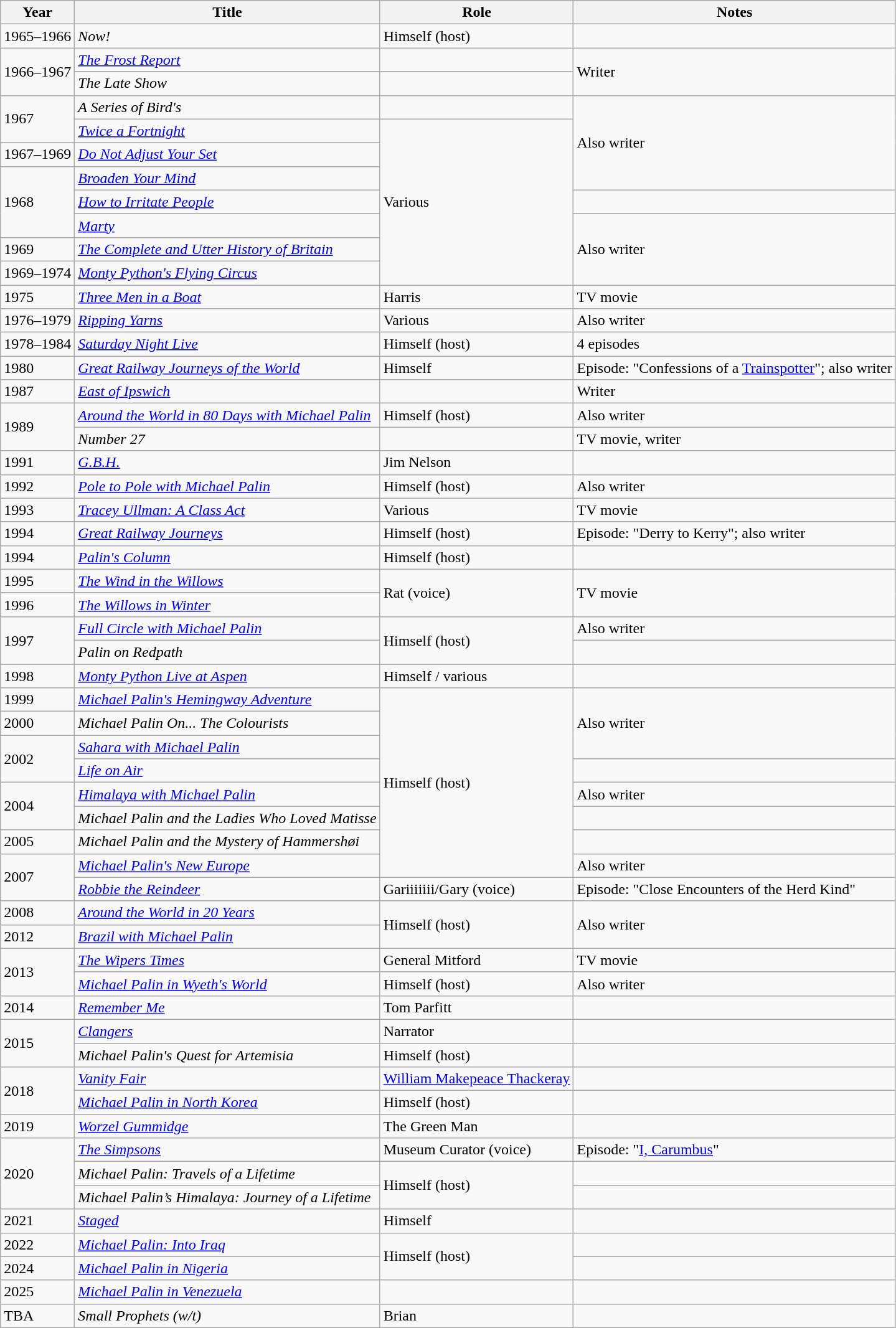<table class="wikitable sortable">
<tr>
<th>Year</th>
<th>Title</th>
<th>Role</th>
<th class="unsortable">Notes</th>
</tr>
<tr>
<td>1965–1966</td>
<td><em>Now!</em></td>
<td>Himself (host)</td>
<td></td>
</tr>
<tr>
<td rowspan="2">1966–1967</td>
<td data-sort-value="Frost Report, The"><em><a href='#'>The Frost Report</a></em></td>
<td></td>
<td rowspan="2">Writer</td>
</tr>
<tr>
<td data-sort-value="Late Show, The"><em>The Late Show</em></td>
<td></td>
</tr>
<tr>
<td rowspan="2">1967</td>
<td data-sort-value="Series of Bird's, A"><em>A Series of Bird's</em></td>
<td></td>
<td rowspan="4">Also writer</td>
</tr>
<tr>
<td><em><a href='#'>Twice a Fortnight</a></em></td>
<td rowspan="7">Various</td>
</tr>
<tr>
<td>1967–1969</td>
<td><em><a href='#'>Do Not Adjust Your Set</a></em></td>
</tr>
<tr>
<td rowspan="3">1968</td>
<td><em><a href='#'>Broaden Your Mind</a></em></td>
</tr>
<tr>
<td><em><a href='#'>How to Irritate People</a></em></td>
<td></td>
</tr>
<tr>
<td><em><a href='#'>Marty</a></em></td>
<td rowspan="3">Also writer</td>
</tr>
<tr>
<td>1969</td>
<td data-sort-value="Complete and Utter History of Britain, The"><em><a href='#'>The Complete and Utter History of Britain</a></em></td>
</tr>
<tr>
<td>1969–1974</td>
<td><em><a href='#'>Monty Python's Flying Circus</a></em></td>
</tr>
<tr>
<td>1975</td>
<td><em><a href='#'>Three Men in a Boat</a></em></td>
<td>Harris</td>
<td>TV movie</td>
</tr>
<tr>
<td>1976–1979</td>
<td><em><a href='#'>Ripping Yarns</a></em></td>
<td>Various</td>
<td>Also writer</td>
</tr>
<tr>
<td>1978–1984</td>
<td><em><a href='#'>Saturday Night Live</a></em></td>
<td>Himself (host)</td>
<td>4 episodes</td>
</tr>
<tr>
<td>1980</td>
<td><em><a href='#'>Great Railway Journeys of the World</a></em></td>
<td>Himself</td>
<td>Episode: "Confessions of a <a href='#'>Trainspotter</a>"; also writer</td>
</tr>
<tr>
<td>1987</td>
<td><em><a href='#'>East of Ipswich</a></em></td>
<td></td>
<td>Writer</td>
</tr>
<tr>
<td rowspan="2">1989</td>
<td><em><a href='#'>Around the World in 80 Days with Michael Palin</a></em></td>
<td>Himself (host)</td>
<td>Also writer</td>
</tr>
<tr>
<td><em>Number 27</em></td>
<td></td>
<td>TV movie, writer</td>
</tr>
<tr>
<td>1991</td>
<td><em><a href='#'>G.B.H.</a></em></td>
<td>Jim Nelson</td>
<td></td>
</tr>
<tr>
<td>1992</td>
<td><em><a href='#'>Pole to Pole with Michael Palin</a></em></td>
<td>Himself (host)</td>
<td>Also writer</td>
</tr>
<tr>
<td>1993</td>
<td><em><a href='#'>Tracey Ullman: A Class Act</a></em></td>
<td>Various</td>
<td>TV movie</td>
</tr>
<tr>
<td>1994</td>
<td><em><a href='#'>Great Railway Journeys</a></em></td>
<td>Himself (host)</td>
<td>Episode: "Derry to Kerry"; also writer</td>
</tr>
<tr>
<td>1994</td>
<td><em><a href='#'>Palin's Column</a></em></td>
<td>Himself (host)</td>
<td></td>
</tr>
<tr>
<td>1995</td>
<td data-sort-value="Wind in the Willows, The"><em><a href='#'>The Wind in the Willows</a></em></td>
<td rowspan="2">Rat (voice)</td>
<td rowspan="2">TV movie</td>
</tr>
<tr>
<td>1996</td>
<td data-sort-value="Willows in Winter, The"><em><a href='#'>The Willows in Winter</a></em></td>
</tr>
<tr>
<td rowspan="2">1997</td>
<td><em><a href='#'>Full Circle with Michael Palin</a></em></td>
<td rowspan="2">Himself (host)</td>
<td>Also writer</td>
</tr>
<tr>
<td><em>Palin on Redpath</em></td>
<td></td>
</tr>
<tr>
<td>1998</td>
<td><em><a href='#'>Monty Python Live at Aspen</a></em></td>
<td>Himself / various</td>
<td></td>
</tr>
<tr>
<td>1999</td>
<td><em><a href='#'>Michael Palin's Hemingway Adventure</a></em></td>
<td rowspan="8">Himself (host)</td>
<td rowspan="3">Also writer</td>
</tr>
<tr>
<td>2000</td>
<td><em>Michael Palin On... The Colourists</em></td>
</tr>
<tr>
<td rowspan="2">2002</td>
<td><em><a href='#'>Sahara with Michael Palin</a></em></td>
</tr>
<tr>
<td><em><a href='#'>Life on Air</a></em></td>
<td></td>
</tr>
<tr>
<td rowspan="2">2004</td>
<td><em><a href='#'>Himalaya with Michael Palin</a></em></td>
<td>Also writer</td>
</tr>
<tr>
<td><em>Michael Palin and the Ladies Who Loved Matisse</em></td>
<td></td>
</tr>
<tr>
<td>2005</td>
<td><em>Michael Palin and the Mystery of Hammershøi</em></td>
<td></td>
</tr>
<tr>
<td rowspan="2">2007</td>
<td><em><a href='#'>Michael Palin's New Europe</a></em></td>
<td>Also writer</td>
</tr>
<tr>
<td><em><a href='#'>Robbie the Reindeer</a></em></td>
<td>Gariiiiiii/Gary (voice)</td>
<td>Episode: "Close Encounters of the Herd Kind"</td>
</tr>
<tr>
<td>2008</td>
<td><em><a href='#'>Around the World in 20 Years</a></em></td>
<td rowspan="2">Himself (host)</td>
<td rowspan="2">Also writer</td>
</tr>
<tr>
<td>2012</td>
<td><em><a href='#'>Brazil with Michael Palin</a></em></td>
</tr>
<tr>
<td rowspan="2">2013</td>
<td data-sort-value="Wipers Times, The"><em><a href='#'>The Wipers Times</a></em></td>
<td>General Mitford</td>
<td>TV movie</td>
</tr>
<tr>
<td><em><a href='#'>Michael Palin in Wyeth's World</a></em></td>
<td>Himself (host)</td>
<td>Also writer</td>
</tr>
<tr>
<td>2014</td>
<td><em><a href='#'>Remember Me</a></em></td>
<td>Tom Parfitt</td>
<td></td>
</tr>
<tr>
<td rowspan="2">2015</td>
<td><em><a href='#'>Clangers</a></em></td>
<td>Narrator</td>
<td></td>
</tr>
<tr>
<td><em>Michael Palin's Quest for Artemisia</em></td>
<td>Himself (host)</td>
<td></td>
</tr>
<tr>
<td rowspan="2">2018</td>
<td><em><a href='#'>Vanity Fair</a></em></td>
<td><a href='#'>William Makepeace Thackeray</a></td>
<td></td>
</tr>
<tr>
<td><em><a href='#'>Michael Palin in North Korea</a></em></td>
<td>Himself (host)</td>
<td></td>
</tr>
<tr>
<td>2019</td>
<td><em><a href='#'>Worzel Gummidge</a></em></td>
<td>The Green Man</td>
<td></td>
</tr>
<tr>
<td rowspan="3">2020</td>
<td data-sort-value="Simpsons, The"><em><a href='#'>The Simpsons</a></em></td>
<td>Museum Curator (voice)</td>
<td>Episode: "<a href='#'>I, Carumbus</a>"</td>
</tr>
<tr>
<td><em>Michael Palin: Travels of a Lifetime</em></td>
<td rowspan="2">Himself (host)</td>
<td></td>
</tr>
<tr>
<td><em>Michael Palin’s Himalaya: Journey of a Lifetime</em></td>
<td></td>
</tr>
<tr>
<td>2021</td>
<td><em><a href='#'>Staged</a></em></td>
<td>Himself</td>
<td></td>
</tr>
<tr>
<td>2022</td>
<td><em><a href='#'>Michael Palin: Into Iraq</a></em></td>
<td rowspan="2">Himself (host)</td>
<td></td>
</tr>
<tr>
<td>2024</td>
<td><em><a href='#'>Michael Palin in Nigeria</a></em></td>
<td></td>
</tr>
<tr>
<td>2025</td>
<td><em><a href='#'>Michael Palin in Venezuela</a></em></td>
<td></td>
</tr>
<tr>
<td>TBA</td>
<td><em>Small Prophets (w/t)</em></td>
<td>Brian</td>
<td></td>
</tr>
</table>
